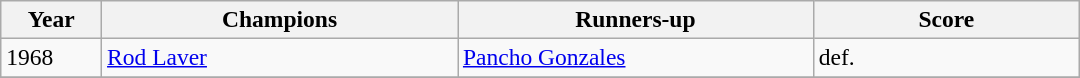<table class="wikitable" style="font-size:98%;">
<tr>
<th style="width:60px;">Year</th>
<th style="width:230px;">Champions</th>
<th style="width:230px;">Runners-up</th>
<th style="width:170px;">Score</th>
</tr>
<tr>
<td>1968</td>
<td> <a href='#'>Rod Laver</a></td>
<td> <a href='#'>Pancho Gonzales</a></td>
<td>def.</td>
</tr>
<tr>
</tr>
</table>
